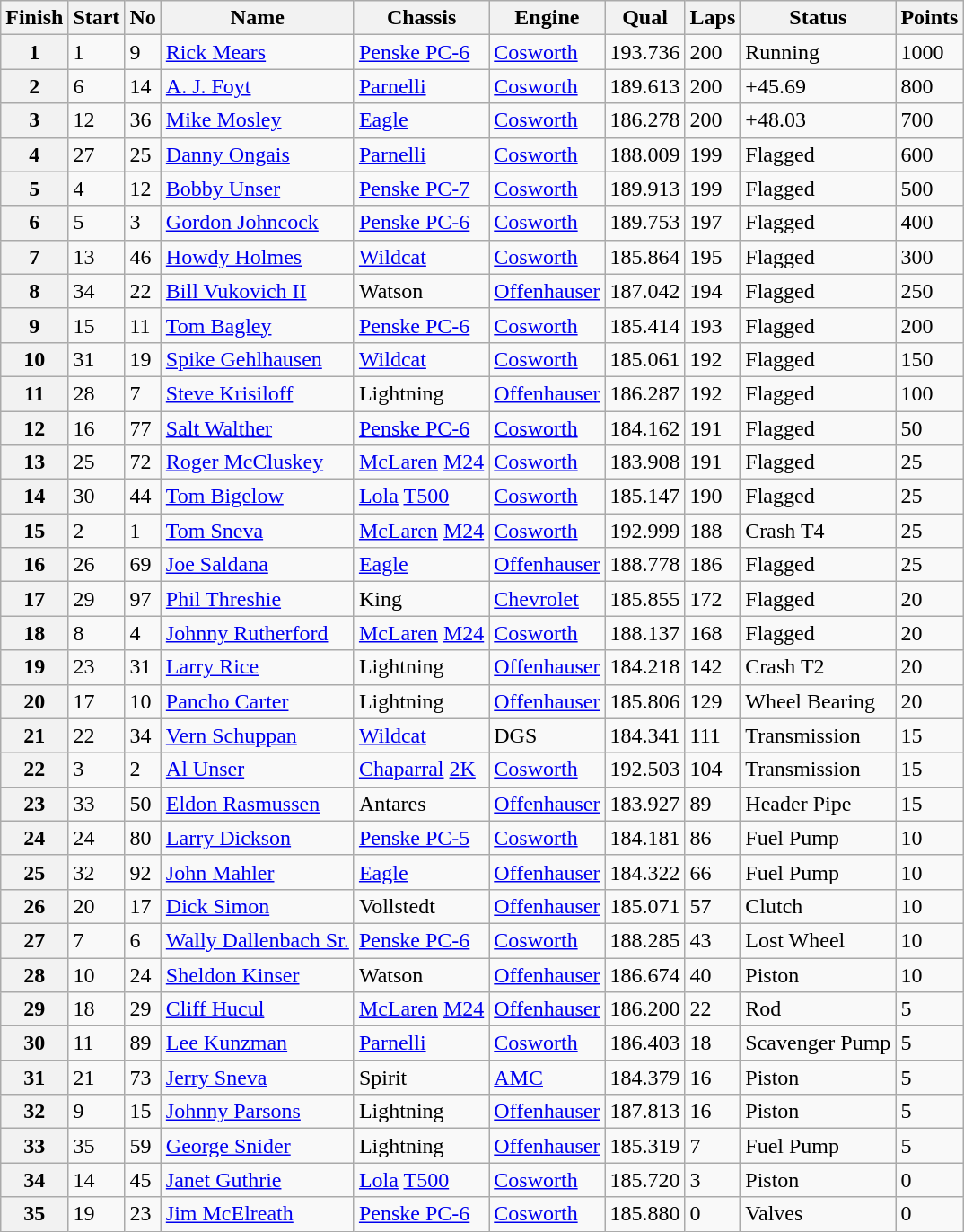<table class="wikitable">
<tr>
<th>Finish</th>
<th>Start</th>
<th>No</th>
<th>Name</th>
<th>Chassis</th>
<th>Engine</th>
<th>Qual</th>
<th>Laps</th>
<th>Status</th>
<th>Points</th>
</tr>
<tr>
<th>1</th>
<td>1</td>
<td>9</td>
<td> <a href='#'>Rick Mears</a></td>
<td><a href='#'>Penske PC-6</a></td>
<td><a href='#'>Cosworth</a></td>
<td>193.736</td>
<td>200</td>
<td>Running</td>
<td>1000</td>
</tr>
<tr>
<th>2</th>
<td>6</td>
<td>14</td>
<td> <a href='#'>A. J. Foyt</a> <strong></strong></td>
<td><a href='#'>Parnelli</a></td>
<td><a href='#'>Cosworth</a></td>
<td>189.613</td>
<td>200</td>
<td>+45.69</td>
<td>800</td>
</tr>
<tr>
<th>3</th>
<td>12</td>
<td>36</td>
<td> <a href='#'>Mike Mosley</a></td>
<td><a href='#'>Eagle</a></td>
<td><a href='#'>Cosworth</a></td>
<td>186.278</td>
<td>200</td>
<td>+48.03</td>
<td>700</td>
</tr>
<tr>
<th>4</th>
<td>27</td>
<td>25</td>
<td> <a href='#'>Danny Ongais</a></td>
<td><a href='#'>Parnelli</a></td>
<td><a href='#'>Cosworth</a></td>
<td>188.009</td>
<td>199</td>
<td>Flagged</td>
<td>600</td>
</tr>
<tr>
<th>5</th>
<td>4</td>
<td>12</td>
<td> <a href='#'>Bobby Unser</a> <strong></strong></td>
<td><a href='#'>Penske PC-7</a></td>
<td><a href='#'>Cosworth</a></td>
<td>189.913</td>
<td>199</td>
<td>Flagged</td>
<td>500</td>
</tr>
<tr>
<th>6</th>
<td>5</td>
<td>3</td>
<td> <a href='#'>Gordon Johncock</a> <strong></strong></td>
<td><a href='#'>Penske PC-6</a></td>
<td><a href='#'>Cosworth</a></td>
<td>189.753</td>
<td>197</td>
<td>Flagged</td>
<td>400</td>
</tr>
<tr>
<th>7</th>
<td>13</td>
<td>46</td>
<td> <a href='#'>Howdy Holmes</a> <strong></strong></td>
<td><a href='#'>Wildcat</a></td>
<td><a href='#'>Cosworth</a></td>
<td>185.864</td>
<td>195</td>
<td>Flagged</td>
<td>300</td>
</tr>
<tr>
<th>8</th>
<td>34</td>
<td>22</td>
<td> <a href='#'>Bill Vukovich II</a></td>
<td>Watson</td>
<td><a href='#'>Offenhauser</a></td>
<td>187.042</td>
<td>194</td>
<td>Flagged</td>
<td>250</td>
</tr>
<tr>
<th>9</th>
<td>15</td>
<td>11</td>
<td> <a href='#'>Tom Bagley</a></td>
<td><a href='#'>Penske PC-6</a></td>
<td><a href='#'>Cosworth</a></td>
<td>185.414</td>
<td>193</td>
<td>Flagged</td>
<td>200</td>
</tr>
<tr>
<th>10</th>
<td>31</td>
<td>19</td>
<td> <a href='#'>Spike Gehlhausen</a></td>
<td><a href='#'>Wildcat</a></td>
<td><a href='#'>Cosworth</a></td>
<td>185.061</td>
<td>192</td>
<td>Flagged</td>
<td>150</td>
</tr>
<tr>
<th>11</th>
<td>28</td>
<td>7</td>
<td> <a href='#'>Steve Krisiloff</a></td>
<td>Lightning</td>
<td><a href='#'>Offenhauser</a></td>
<td>186.287</td>
<td>192</td>
<td>Flagged</td>
<td>100</td>
</tr>
<tr>
<th>12</th>
<td>16</td>
<td>77</td>
<td> <a href='#'>Salt Walther</a></td>
<td><a href='#'>Penske PC-6</a></td>
<td><a href='#'>Cosworth</a></td>
<td>184.162</td>
<td>191</td>
<td>Flagged</td>
<td>50</td>
</tr>
<tr>
<th>13</th>
<td>25</td>
<td>72</td>
<td> <a href='#'>Roger McCluskey</a></td>
<td><a href='#'>McLaren</a> <a href='#'>M24</a></td>
<td><a href='#'>Cosworth</a></td>
<td>183.908</td>
<td>191</td>
<td>Flagged</td>
<td>25</td>
</tr>
<tr>
<th>14</th>
<td>30</td>
<td>44</td>
<td> <a href='#'>Tom Bigelow</a></td>
<td><a href='#'>Lola</a> <a href='#'>T500</a></td>
<td><a href='#'>Cosworth</a></td>
<td>185.147</td>
<td>190</td>
<td>Flagged</td>
<td>25</td>
</tr>
<tr>
<th>15</th>
<td>2</td>
<td>1</td>
<td> <a href='#'>Tom Sneva</a></td>
<td><a href='#'>McLaren</a> <a href='#'>M24</a></td>
<td><a href='#'>Cosworth</a></td>
<td>192.999</td>
<td>188</td>
<td>Crash T4</td>
<td>25</td>
</tr>
<tr>
<th>16</th>
<td>26</td>
<td>69</td>
<td> <a href='#'>Joe Saldana</a></td>
<td><a href='#'>Eagle</a></td>
<td><a href='#'>Offenhauser</a></td>
<td>188.778</td>
<td>186</td>
<td>Flagged</td>
<td>25</td>
</tr>
<tr>
<th>17</th>
<td>29</td>
<td>97</td>
<td> <a href='#'>Phil Threshie</a></td>
<td>King</td>
<td><a href='#'>Chevrolet</a></td>
<td>185.855</td>
<td>172</td>
<td>Flagged</td>
<td>20</td>
</tr>
<tr>
<th>18</th>
<td>8</td>
<td>4</td>
<td> <a href='#'>Johnny Rutherford</a> <strong></strong></td>
<td><a href='#'>McLaren</a> <a href='#'>M24</a></td>
<td><a href='#'>Cosworth</a></td>
<td>188.137</td>
<td>168</td>
<td>Flagged</td>
<td>20</td>
</tr>
<tr>
<th>19</th>
<td>23</td>
<td>31</td>
<td> <a href='#'>Larry Rice</a></td>
<td>Lightning</td>
<td><a href='#'>Offenhauser</a></td>
<td>184.218</td>
<td>142</td>
<td>Crash T2</td>
<td>20</td>
</tr>
<tr>
<th>20</th>
<td>17</td>
<td>10</td>
<td> <a href='#'>Pancho Carter</a></td>
<td>Lightning</td>
<td><a href='#'>Offenhauser</a></td>
<td>185.806</td>
<td>129</td>
<td>Wheel Bearing</td>
<td>20</td>
</tr>
<tr>
<th>21</th>
<td>22</td>
<td>34</td>
<td> <a href='#'>Vern Schuppan</a></td>
<td><a href='#'>Wildcat</a></td>
<td>DGS</td>
<td>184.341</td>
<td>111</td>
<td>Transmission</td>
<td>15</td>
</tr>
<tr>
<th>22</th>
<td>3</td>
<td>2</td>
<td> <a href='#'>Al Unser</a> <strong></strong></td>
<td><a href='#'>Chaparral</a> <a href='#'>2K</a></td>
<td><a href='#'>Cosworth</a></td>
<td>192.503</td>
<td>104</td>
<td>Transmission</td>
<td>15</td>
</tr>
<tr>
<th>23</th>
<td>33</td>
<td>50</td>
<td> <a href='#'>Eldon Rasmussen</a></td>
<td>Antares</td>
<td><a href='#'>Offenhauser</a></td>
<td>183.927</td>
<td>89</td>
<td>Header Pipe</td>
<td>15</td>
</tr>
<tr>
<th>24</th>
<td>24</td>
<td>80</td>
<td> <a href='#'>Larry Dickson</a></td>
<td><a href='#'>Penske PC-5</a></td>
<td><a href='#'>Cosworth</a></td>
<td>184.181</td>
<td>86</td>
<td>Fuel Pump</td>
<td>10</td>
</tr>
<tr>
<th>25</th>
<td>32</td>
<td>92</td>
<td> <a href='#'>John Mahler</a></td>
<td><a href='#'>Eagle</a></td>
<td><a href='#'>Offenhauser</a></td>
<td>184.322</td>
<td>66</td>
<td>Fuel Pump</td>
<td>10</td>
</tr>
<tr>
<th>26</th>
<td>20</td>
<td>17</td>
<td> <a href='#'>Dick Simon</a></td>
<td>Vollstedt</td>
<td><a href='#'>Offenhauser</a></td>
<td>185.071</td>
<td>57</td>
<td>Clutch</td>
<td>10</td>
</tr>
<tr>
<th>27</th>
<td>7</td>
<td>6</td>
<td> <a href='#'>Wally Dallenbach Sr.</a></td>
<td><a href='#'>Penske PC-6</a></td>
<td><a href='#'>Cosworth</a></td>
<td>188.285</td>
<td>43</td>
<td>Lost Wheel</td>
<td>10</td>
</tr>
<tr>
<th>28</th>
<td>10</td>
<td>24</td>
<td> <a href='#'>Sheldon Kinser</a></td>
<td>Watson</td>
<td><a href='#'>Offenhauser</a></td>
<td>186.674</td>
<td>40</td>
<td>Piston</td>
<td>10</td>
</tr>
<tr>
<th>29</th>
<td>18</td>
<td>29</td>
<td> <a href='#'>Cliff Hucul</a></td>
<td><a href='#'>McLaren</a> <a href='#'>M24</a></td>
<td><a href='#'>Offenhauser</a></td>
<td>186.200</td>
<td>22</td>
<td>Rod</td>
<td>5</td>
</tr>
<tr>
<th>30</th>
<td>11</td>
<td>89</td>
<td> <a href='#'>Lee Kunzman</a></td>
<td><a href='#'>Parnelli</a></td>
<td><a href='#'>Cosworth</a></td>
<td>186.403</td>
<td>18</td>
<td>Scavenger Pump</td>
<td>5</td>
</tr>
<tr>
<th>31</th>
<td>21</td>
<td>73</td>
<td> <a href='#'>Jerry Sneva</a></td>
<td>Spirit</td>
<td><a href='#'>AMC</a></td>
<td>184.379</td>
<td>16</td>
<td>Piston</td>
<td>5</td>
</tr>
<tr>
<th>32</th>
<td>9</td>
<td>15</td>
<td> <a href='#'>Johnny Parsons</a></td>
<td>Lightning</td>
<td><a href='#'>Offenhauser</a></td>
<td>187.813</td>
<td>16</td>
<td>Piston</td>
<td>5</td>
</tr>
<tr>
<th>33</th>
<td>35</td>
<td>59</td>
<td> <a href='#'>George Snider</a></td>
<td>Lightning</td>
<td><a href='#'>Offenhauser</a></td>
<td>185.319</td>
<td>7</td>
<td>Fuel Pump</td>
<td>5</td>
</tr>
<tr>
<th>34</th>
<td>14</td>
<td>45</td>
<td> <a href='#'>Janet Guthrie</a></td>
<td><a href='#'>Lola</a> <a href='#'>T500</a></td>
<td><a href='#'>Cosworth</a></td>
<td>185.720</td>
<td>3</td>
<td>Piston</td>
<td>0</td>
</tr>
<tr>
<th>35</th>
<td>19</td>
<td>23</td>
<td> <a href='#'>Jim McElreath</a></td>
<td><a href='#'>Penske PC-6</a></td>
<td><a href='#'>Cosworth</a></td>
<td>185.880</td>
<td>0</td>
<td>Valves</td>
<td>0</td>
</tr>
</table>
